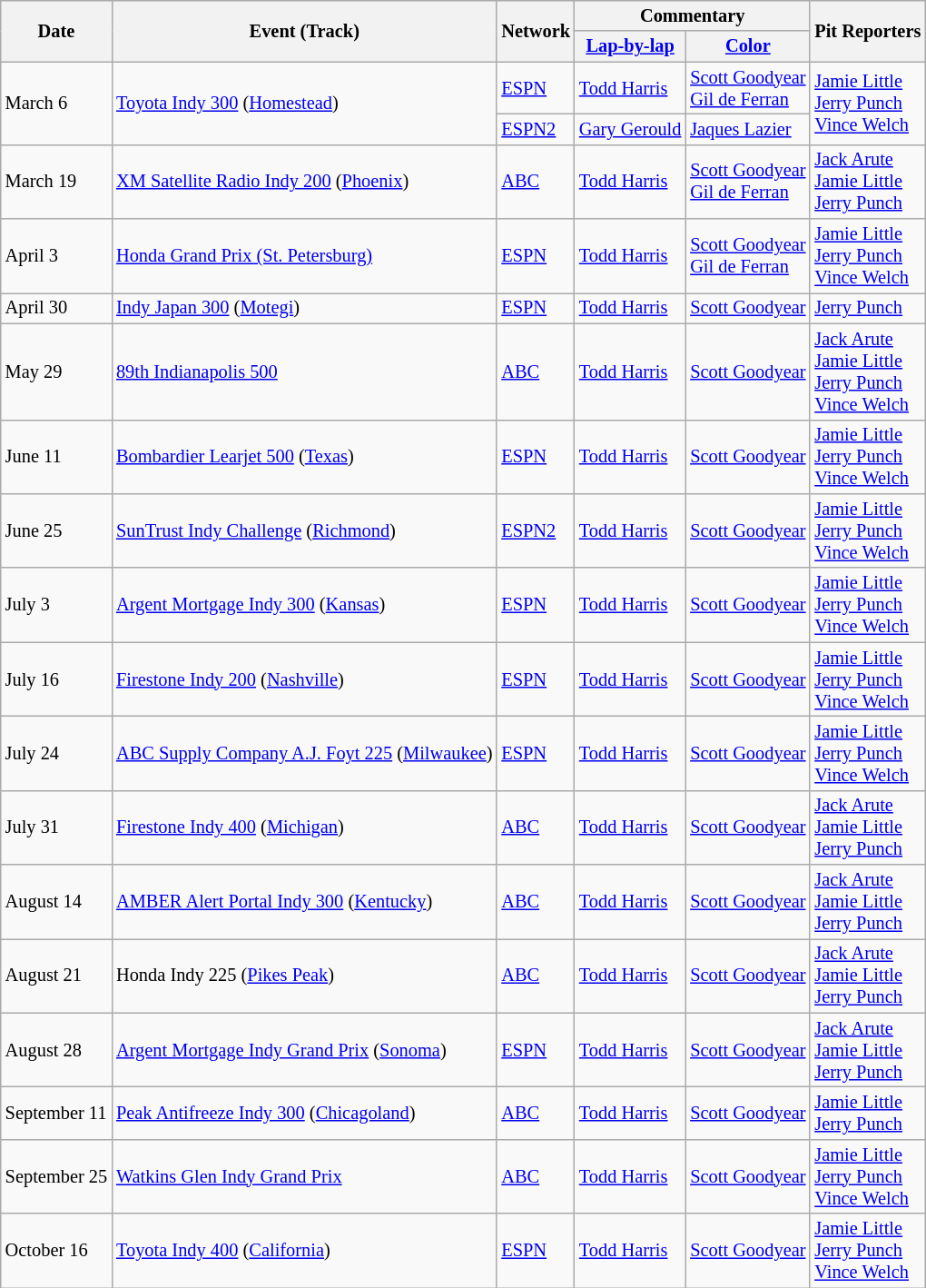<table class="wikitable" style="font-size: 85%;">
<tr>
<th rowspan=2>Date</th>
<th rowspan=2>Event (Track)</th>
<th rowspan=2>Network</th>
<th colspan=2>Commentary</th>
<th rowspan=2>Pit Reporters</th>
</tr>
<tr>
<th><a href='#'>Lap-by-lap</a></th>
<th><a href='#'>Color</a></th>
</tr>
<tr>
<td rowspan=2>March 6</td>
<td rowspan=2><a href='#'>Toyota Indy 300</a> (<a href='#'>Homestead</a>)</td>
<td><a href='#'>ESPN</a></td>
<td><a href='#'>Todd Harris</a></td>
<td><a href='#'>Scott Goodyear</a><br><a href='#'>Gil de Ferran</a></td>
<td rowspan=2><a href='#'>Jamie Little</a><br><a href='#'>Jerry Punch</a><br><a href='#'>Vince Welch</a></td>
</tr>
<tr>
<td><a href='#'>ESPN2</a></td>
<td><a href='#'>Gary Gerould</a></td>
<td><a href='#'>Jaques Lazier</a></td>
</tr>
<tr>
<td>March 19</td>
<td><a href='#'>XM Satellite Radio Indy 200</a> (<a href='#'>Phoenix</a>)</td>
<td><a href='#'>ABC</a></td>
<td><a href='#'>Todd Harris</a></td>
<td><a href='#'>Scott Goodyear</a><br><a href='#'>Gil de Ferran</a></td>
<td><a href='#'>Jack Arute</a><br><a href='#'>Jamie Little</a><br><a href='#'>Jerry Punch</a></td>
</tr>
<tr>
<td>April 3</td>
<td><a href='#'>Honda Grand Prix (St. Petersburg)</a></td>
<td><a href='#'>ESPN</a></td>
<td><a href='#'>Todd Harris</a></td>
<td><a href='#'>Scott Goodyear</a><br><a href='#'>Gil de Ferran</a></td>
<td><a href='#'>Jamie Little</a><br><a href='#'>Jerry Punch</a><br><a href='#'>Vince Welch</a></td>
</tr>
<tr>
<td>April 30</td>
<td><a href='#'>Indy Japan 300</a> (<a href='#'>Motegi</a>)</td>
<td><a href='#'>ESPN</a></td>
<td><a href='#'>Todd Harris</a></td>
<td><a href='#'>Scott Goodyear</a></td>
<td><a href='#'>Jerry Punch</a></td>
</tr>
<tr>
<td>May 29</td>
<td><a href='#'>89th Indianapolis 500</a></td>
<td><a href='#'>ABC</a></td>
<td><a href='#'>Todd Harris</a></td>
<td><a href='#'>Scott Goodyear</a></td>
<td><a href='#'>Jack Arute</a><br><a href='#'>Jamie Little</a><br><a href='#'>Jerry Punch</a><br><a href='#'>Vince Welch</a></td>
</tr>
<tr>
<td>June 11</td>
<td><a href='#'>Bombardier Learjet 500</a> (<a href='#'>Texas</a>)</td>
<td><a href='#'>ESPN</a></td>
<td><a href='#'>Todd Harris</a></td>
<td><a href='#'>Scott Goodyear</a></td>
<td><a href='#'>Jamie Little</a><br><a href='#'>Jerry Punch</a><br><a href='#'>Vince Welch</a></td>
</tr>
<tr>
<td>June 25</td>
<td><a href='#'>SunTrust Indy Challenge</a> (<a href='#'>Richmond</a>)</td>
<td><a href='#'>ESPN2</a></td>
<td><a href='#'>Todd Harris</a></td>
<td><a href='#'>Scott Goodyear</a></td>
<td><a href='#'>Jamie Little</a><br><a href='#'>Jerry Punch</a><br><a href='#'>Vince Welch</a></td>
</tr>
<tr>
<td>July 3</td>
<td><a href='#'>Argent Mortgage Indy 300</a> (<a href='#'>Kansas</a>)</td>
<td><a href='#'>ESPN</a></td>
<td><a href='#'>Todd Harris</a></td>
<td><a href='#'>Scott Goodyear</a></td>
<td><a href='#'>Jamie Little</a><br><a href='#'>Jerry Punch</a><br><a href='#'>Vince Welch</a></td>
</tr>
<tr>
<td>July 16</td>
<td><a href='#'>Firestone Indy 200</a> (<a href='#'>Nashville</a>)</td>
<td><a href='#'>ESPN</a></td>
<td><a href='#'>Todd Harris</a></td>
<td><a href='#'>Scott Goodyear</a></td>
<td><a href='#'>Jamie Little</a><br><a href='#'>Jerry Punch</a><br><a href='#'>Vince Welch</a></td>
</tr>
<tr>
<td>July 24</td>
<td><a href='#'>ABC Supply Company A.J. Foyt 225</a> (<a href='#'>Milwaukee</a>)</td>
<td><a href='#'>ESPN</a></td>
<td><a href='#'>Todd Harris</a></td>
<td><a href='#'>Scott Goodyear</a></td>
<td><a href='#'>Jamie Little</a><br><a href='#'>Jerry Punch</a><br><a href='#'>Vince Welch</a></td>
</tr>
<tr>
<td>July 31</td>
<td><a href='#'>Firestone Indy 400</a> (<a href='#'>Michigan</a>)</td>
<td><a href='#'>ABC</a></td>
<td><a href='#'>Todd Harris</a></td>
<td><a href='#'>Scott Goodyear</a></td>
<td><a href='#'>Jack Arute</a><br><a href='#'>Jamie Little</a><br><a href='#'>Jerry Punch</a></td>
</tr>
<tr>
<td>August 14</td>
<td><a href='#'>AMBER Alert Portal Indy 300</a> (<a href='#'>Kentucky</a>)</td>
<td><a href='#'>ABC</a></td>
<td><a href='#'>Todd Harris</a></td>
<td><a href='#'>Scott Goodyear</a></td>
<td><a href='#'>Jack Arute</a><br><a href='#'>Jamie Little</a><br><a href='#'>Jerry Punch</a></td>
</tr>
<tr>
<td>August 21</td>
<td>Honda Indy 225 (<a href='#'>Pikes Peak</a>)</td>
<td><a href='#'>ABC</a></td>
<td><a href='#'>Todd Harris</a></td>
<td><a href='#'>Scott Goodyear</a></td>
<td><a href='#'>Jack Arute</a><br><a href='#'>Jamie Little</a><br><a href='#'>Jerry Punch</a></td>
</tr>
<tr>
<td>August 28</td>
<td><a href='#'>Argent Mortgage Indy Grand Prix</a> (<a href='#'>Sonoma</a>)</td>
<td><a href='#'>ESPN</a></td>
<td><a href='#'>Todd Harris</a></td>
<td><a href='#'>Scott Goodyear</a></td>
<td><a href='#'>Jack Arute</a><br><a href='#'>Jamie Little</a><br><a href='#'>Jerry Punch</a></td>
</tr>
<tr>
<td>September 11</td>
<td><a href='#'>Peak Antifreeze Indy 300</a> (<a href='#'>Chicagoland</a>)</td>
<td><a href='#'>ABC</a></td>
<td><a href='#'>Todd Harris</a></td>
<td><a href='#'>Scott Goodyear</a></td>
<td><a href='#'>Jamie Little</a><br><a href='#'>Jerry Punch</a></td>
</tr>
<tr>
<td>September 25</td>
<td><a href='#'>Watkins Glen Indy Grand Prix</a></td>
<td><a href='#'>ABC</a></td>
<td><a href='#'>Todd Harris</a></td>
<td><a href='#'>Scott Goodyear</a></td>
<td><a href='#'>Jamie Little</a><br><a href='#'>Jerry Punch</a><br><a href='#'>Vince Welch</a></td>
</tr>
<tr>
<td>October 16</td>
<td><a href='#'>Toyota Indy 400</a> (<a href='#'>California</a>)</td>
<td><a href='#'>ESPN</a></td>
<td><a href='#'>Todd Harris</a></td>
<td><a href='#'>Scott Goodyear</a></td>
<td><a href='#'>Jamie Little</a><br><a href='#'>Jerry Punch</a><br><a href='#'>Vince Welch</a></td>
</tr>
</table>
